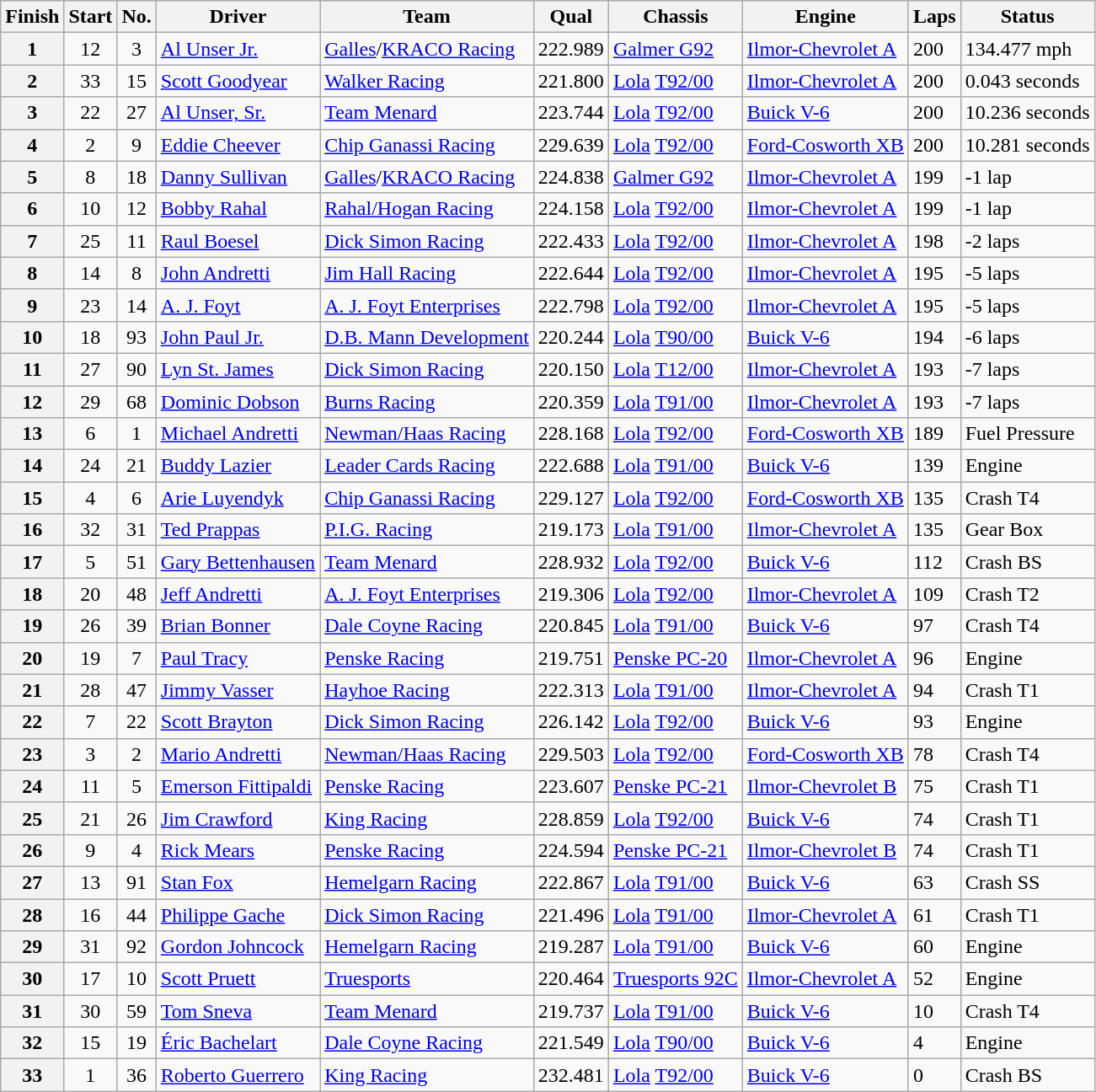<table class="wikitable">
<tr>
<th>Finish</th>
<th>Start</th>
<th>No.</th>
<th>Driver</th>
<th>Team</th>
<th>Qual</th>
<th>Chassis</th>
<th>Engine</th>
<th>Laps</th>
<th>Status</th>
</tr>
<tr>
<th>1</th>
<td align="center">12</td>
<td align="center">3</td>
<td> <a href='#'>Al Unser Jr.</a></td>
<td><a href='#'>Galles</a>/<a href='#'>KRACO Racing</a></td>
<td>222.989</td>
<td><a href='#'>Galmer G92</a></td>
<td><a href='#'>Ilmor-Chevrolet A</a></td>
<td>200</td>
<td>134.477 mph</td>
</tr>
<tr>
<th>2</th>
<td align="center">33</td>
<td align="center">15</td>
<td> <a href='#'>Scott Goodyear</a></td>
<td><a href='#'>Walker Racing</a></td>
<td>221.800</td>
<td><a href='#'>Lola</a> <a href='#'>T92/00</a></td>
<td><a href='#'>Ilmor-Chevrolet A</a></td>
<td>200</td>
<td>0.043 seconds</td>
</tr>
<tr>
<th>3</th>
<td align="center">22</td>
<td align="center">27</td>
<td> <a href='#'>Al Unser, Sr.</a> <strong></strong></td>
<td><a href='#'>Team Menard</a></td>
<td>223.744</td>
<td><a href='#'>Lola</a> <a href='#'>T92/00</a></td>
<td><a href='#'>Buick V-6</a></td>
<td>200</td>
<td>10.236 seconds</td>
</tr>
<tr>
<th>4</th>
<td align="center">2</td>
<td align="center">9</td>
<td> <a href='#'>Eddie Cheever</a></td>
<td><a href='#'>Chip Ganassi Racing</a></td>
<td>229.639</td>
<td><a href='#'>Lola</a> <a href='#'>T92/00</a></td>
<td><a href='#'>Ford-Cosworth XB</a></td>
<td>200</td>
<td>10.281 seconds</td>
</tr>
<tr>
<th>5</th>
<td align="center">8</td>
<td align="center">18</td>
<td> <a href='#'>Danny Sullivan</a> <strong></strong></td>
<td><a href='#'>Galles</a>/<a href='#'>KRACO Racing</a></td>
<td>224.838</td>
<td><a href='#'>Galmer G92</a></td>
<td><a href='#'>Ilmor-Chevrolet A</a></td>
<td>199</td>
<td>-1 lap</td>
</tr>
<tr>
<th>6</th>
<td align="center">10</td>
<td align="center">12</td>
<td> <a href='#'>Bobby Rahal</a> <strong></strong></td>
<td><a href='#'>Rahal/Hogan Racing</a></td>
<td>224.158</td>
<td><a href='#'>Lola</a> <a href='#'>T92/00</a></td>
<td><a href='#'>Ilmor-Chevrolet A</a></td>
<td>199</td>
<td>-1 lap</td>
</tr>
<tr>
<th>7</th>
<td align="center">25</td>
<td align="center">11</td>
<td> <a href='#'>Raul Boesel</a></td>
<td><a href='#'>Dick Simon Racing</a></td>
<td>222.433</td>
<td><a href='#'>Lola</a> <a href='#'>T92/00</a></td>
<td><a href='#'>Ilmor-Chevrolet A</a></td>
<td>198</td>
<td>-2 laps</td>
</tr>
<tr>
<th>8</th>
<td align="center">14</td>
<td align="center">8</td>
<td> <a href='#'>John Andretti</a></td>
<td><a href='#'>Jim Hall Racing</a></td>
<td>222.644</td>
<td><a href='#'>Lola</a> <a href='#'>T92/00</a></td>
<td><a href='#'>Ilmor-Chevrolet A</a></td>
<td>195</td>
<td>-5 laps</td>
</tr>
<tr>
<th>9</th>
<td align="center">23</td>
<td align="center">14</td>
<td> <a href='#'>A. J. Foyt</a> <strong></strong></td>
<td><a href='#'>A. J. Foyt Enterprises</a></td>
<td>222.798</td>
<td><a href='#'>Lola</a> <a href='#'>T92/00</a></td>
<td><a href='#'>Ilmor-Chevrolet A</a></td>
<td>195</td>
<td>-5 laps</td>
</tr>
<tr>
<th>10</th>
<td align="center">18</td>
<td align="center">93</td>
<td> <a href='#'>John Paul Jr.</a></td>
<td><a href='#'>D.B. Mann Development</a></td>
<td>220.244</td>
<td><a href='#'>Lola</a> <a href='#'>T90/00</a></td>
<td><a href='#'>Buick V-6</a></td>
<td>194</td>
<td>-6 laps</td>
</tr>
<tr>
<th>11</th>
<td align="center">27</td>
<td align="center">90</td>
<td> <a href='#'>Lyn St. James</a> <strong></strong></td>
<td><a href='#'>Dick Simon Racing</a></td>
<td>220.150</td>
<td><a href='#'>Lola</a> <a href='#'>T12/00</a></td>
<td><a href='#'>Ilmor-Chevrolet A</a></td>
<td>193</td>
<td>-7 laps</td>
</tr>
<tr>
<th>12</th>
<td align="center">29</td>
<td align="center">68</td>
<td> <a href='#'>Dominic Dobson</a></td>
<td><a href='#'>Burns Racing</a></td>
<td>220.359</td>
<td><a href='#'>Lola</a> <a href='#'>T91/00</a></td>
<td><a href='#'>Ilmor-Chevrolet A</a></td>
<td>193</td>
<td>-7 laps</td>
</tr>
<tr>
<th>13</th>
<td align="center">6</td>
<td align="center">1</td>
<td> <a href='#'>Michael Andretti</a></td>
<td><a href='#'>Newman/Haas Racing</a></td>
<td>228.168</td>
<td><a href='#'>Lola</a> <a href='#'>T92/00</a></td>
<td><a href='#'>Ford-Cosworth XB</a></td>
<td>189</td>
<td>Fuel Pressure</td>
</tr>
<tr>
<th>14</th>
<td align="center">24</td>
<td align="center">21</td>
<td> <a href='#'>Buddy Lazier</a></td>
<td><a href='#'>Leader Cards Racing</a></td>
<td>222.688</td>
<td><a href='#'>Lola</a> <a href='#'>T91/00</a></td>
<td><a href='#'>Buick V-6</a></td>
<td>139</td>
<td>Engine</td>
</tr>
<tr>
<th>15</th>
<td align="center">4</td>
<td align="center">6</td>
<td> <a href='#'>Arie Luyendyk</a> <strong></strong></td>
<td><a href='#'>Chip Ganassi Racing</a></td>
<td>229.127</td>
<td><a href='#'>Lola</a> <a href='#'>T92/00</a></td>
<td><a href='#'>Ford-Cosworth XB</a></td>
<td>135</td>
<td>Crash T4</td>
</tr>
<tr>
<th>16</th>
<td align="center">32</td>
<td align="center">31</td>
<td> <a href='#'>Ted Prappas</a> <strong></strong></td>
<td><a href='#'>P.I.G. Racing</a></td>
<td>219.173</td>
<td><a href='#'>Lola</a> <a href='#'>T91/00</a></td>
<td><a href='#'>Ilmor-Chevrolet A</a></td>
<td>135</td>
<td>Gear Box</td>
</tr>
<tr>
<th>17</th>
<td align="center">5</td>
<td align="center">51</td>
<td> <a href='#'>Gary Bettenhausen</a></td>
<td><a href='#'>Team Menard</a></td>
<td>228.932</td>
<td><a href='#'>Lola</a> <a href='#'>T92/00</a></td>
<td><a href='#'>Buick V-6</a></td>
<td>112</td>
<td>Crash BS</td>
</tr>
<tr>
<th>18</th>
<td align="center">20</td>
<td align="center">48</td>
<td> <a href='#'>Jeff Andretti</a></td>
<td><a href='#'>A. J. Foyt Enterprises</a></td>
<td>219.306</td>
<td><a href='#'>Lola</a> <a href='#'>T92/00</a></td>
<td><a href='#'>Ilmor-Chevrolet A</a></td>
<td>109</td>
<td>Crash T2</td>
</tr>
<tr>
<th>19</th>
<td align="center">26</td>
<td align="center">39</td>
<td> <a href='#'>Brian Bonner</a> <strong></strong></td>
<td><a href='#'>Dale Coyne Racing</a></td>
<td>220.845</td>
<td><a href='#'>Lola</a> <a href='#'>T91/00</a></td>
<td><a href='#'>Buick V-6</a></td>
<td>97</td>
<td>Crash T4</td>
</tr>
<tr>
<th>20</th>
<td align="center">19</td>
<td align="center">7</td>
<td> <a href='#'>Paul Tracy</a> <strong></strong></td>
<td><a href='#'>Penske Racing</a></td>
<td>219.751</td>
<td><a href='#'>Penske PC-20</a></td>
<td><a href='#'>Ilmor-Chevrolet A</a></td>
<td>96</td>
<td>Engine</td>
</tr>
<tr>
<th>21</th>
<td align="center">28</td>
<td align="center">47</td>
<td> <a href='#'>Jimmy Vasser</a> <strong></strong></td>
<td><a href='#'>Hayhoe Racing</a></td>
<td>222.313</td>
<td><a href='#'>Lola</a> <a href='#'>T91/00</a></td>
<td><a href='#'>Ilmor-Chevrolet A</a></td>
<td>94</td>
<td>Crash T1</td>
</tr>
<tr>
<th>22</th>
<td align="center">7</td>
<td align="center">22</td>
<td> <a href='#'>Scott Brayton</a></td>
<td><a href='#'>Dick Simon Racing</a></td>
<td>226.142</td>
<td><a href='#'>Lola</a> <a href='#'>T92/00</a></td>
<td><a href='#'>Buick V-6</a></td>
<td>93</td>
<td>Engine</td>
</tr>
<tr>
<th>23</th>
<td align="center">3</td>
<td align="center">2</td>
<td> <a href='#'>Mario Andretti</a> <strong></strong></td>
<td><a href='#'>Newman/Haas Racing</a></td>
<td>229.503</td>
<td><a href='#'>Lola</a> <a href='#'>T92/00</a></td>
<td><a href='#'>Ford-Cosworth XB</a></td>
<td>78</td>
<td>Crash T4</td>
</tr>
<tr>
<th>24</th>
<td align="center">11</td>
<td align="center">5</td>
<td> <a href='#'>Emerson Fittipaldi</a> <strong></strong></td>
<td><a href='#'>Penske Racing</a></td>
<td>223.607</td>
<td><a href='#'>Penske PC-21</a></td>
<td><a href='#'>Ilmor-Chevrolet B</a></td>
<td>75</td>
<td>Crash T1</td>
</tr>
<tr>
<th>25</th>
<td align="center">21</td>
<td align="center">26</td>
<td> <a href='#'>Jim Crawford</a></td>
<td><a href='#'>King Racing</a></td>
<td>228.859</td>
<td><a href='#'>Lola</a> <a href='#'>T92/00</a></td>
<td><a href='#'>Buick V-6</a></td>
<td>74</td>
<td>Crash T1</td>
</tr>
<tr>
<th>26</th>
<td align="center">9</td>
<td align="center">4</td>
<td> <a href='#'>Rick Mears</a> <strong></strong></td>
<td><a href='#'>Penske Racing</a></td>
<td>224.594</td>
<td><a href='#'>Penske PC-21</a></td>
<td><a href='#'>Ilmor-Chevrolet B</a></td>
<td>74</td>
<td>Crash T1</td>
</tr>
<tr>
<th>27</th>
<td align="center">13</td>
<td align="center">91</td>
<td> <a href='#'>Stan Fox</a></td>
<td><a href='#'>Hemelgarn Racing</a></td>
<td>222.867</td>
<td><a href='#'>Lola</a> <a href='#'>T91/00</a></td>
<td><a href='#'>Buick V-6</a></td>
<td>63</td>
<td>Crash SS</td>
</tr>
<tr>
<th>28</th>
<td align="center">16</td>
<td align="center">44</td>
<td> <a href='#'>Philippe Gache</a> <strong></strong></td>
<td><a href='#'>Dick Simon Racing</a></td>
<td>221.496</td>
<td><a href='#'>Lola</a> <a href='#'>T91/00</a></td>
<td><a href='#'>Ilmor-Chevrolet A</a></td>
<td>61</td>
<td>Crash T1</td>
</tr>
<tr>
<th>29</th>
<td align="center">31</td>
<td align="center">92</td>
<td> <a href='#'>Gordon Johncock</a> <strong></strong></td>
<td><a href='#'>Hemelgarn Racing</a></td>
<td>219.287</td>
<td><a href='#'>Lola</a> <a href='#'>T91/00</a></td>
<td><a href='#'>Buick V-6</a></td>
<td>60</td>
<td>Engine</td>
</tr>
<tr>
<th>30</th>
<td align="center">17</td>
<td align="center">10</td>
<td> <a href='#'>Scott Pruett</a></td>
<td><a href='#'>Truesports</a></td>
<td>220.464</td>
<td><a href='#'>Truesports 92C</a></td>
<td><a href='#'>Ilmor-Chevrolet A</a></td>
<td>52</td>
<td>Engine</td>
</tr>
<tr>
<th>31</th>
<td align="center">30</td>
<td align="center">59</td>
<td> <a href='#'>Tom Sneva</a> <strong></strong></td>
<td><a href='#'>Team Menard</a></td>
<td>219.737</td>
<td><a href='#'>Lola</a> <a href='#'>T91/00</a></td>
<td><a href='#'>Buick V-6</a></td>
<td>10</td>
<td>Crash T4</td>
</tr>
<tr>
<th>32</th>
<td align="center">15</td>
<td align="center">19</td>
<td> <a href='#'>Éric Bachelart</a> <strong></strong></td>
<td><a href='#'>Dale Coyne Racing</a></td>
<td>221.549</td>
<td><a href='#'>Lola</a> <a href='#'>T90/00</a></td>
<td><a href='#'>Buick V-6</a></td>
<td>4</td>
<td>Engine</td>
</tr>
<tr>
<th>33</th>
<td align="center">1</td>
<td align="center">36</td>
<td> <a href='#'>Roberto Guerrero</a></td>
<td><a href='#'>King Racing</a></td>
<td>232.481</td>
<td><a href='#'>Lola</a> <a href='#'>T92/00</a></td>
<td><a href='#'>Buick V-6</a></td>
<td>0</td>
<td>Crash BS</td>
</tr>
</table>
